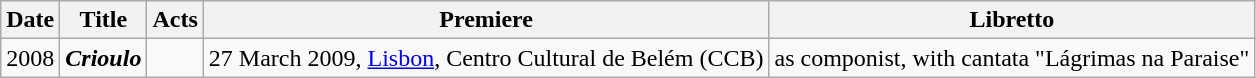<table class="wikitable">
<tr>
<th>Date</th>
<th>Title</th>
<th>Acts</th>
<th>Premiere</th>
<th>Libretto</th>
</tr>
<tr>
<td>2008</td>
<td><strong><em>Crioulo</em></strong></td>
<td></td>
<td>27 March 2009, <a href='#'>Lisbon</a>, Centro Cultural de Belém (CCB)</td>
<td>as componist, with cantata "Lágrimas na Paraise"</td>
</tr>
</table>
